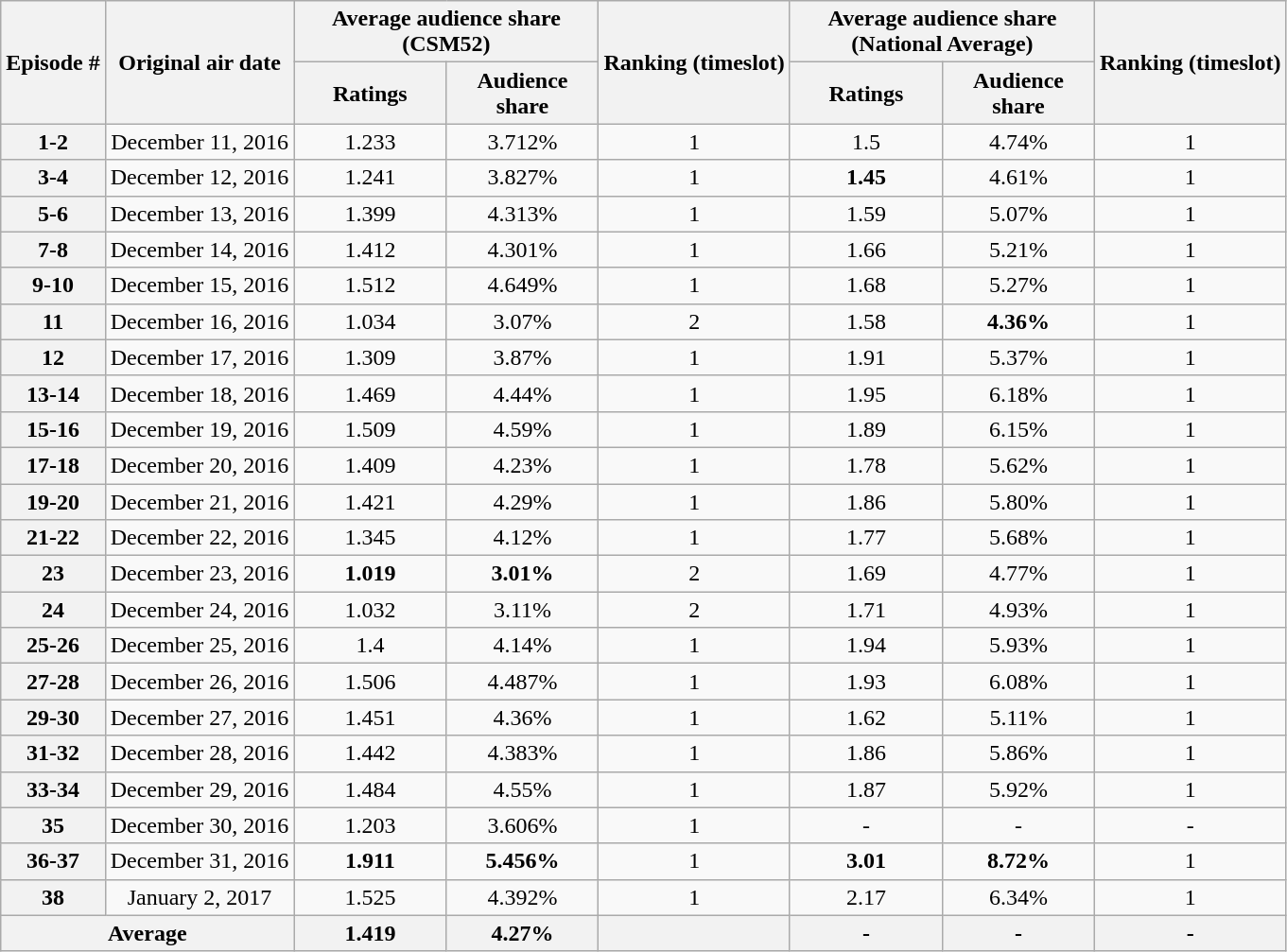<table class="wikitable sortable mw-collapsible" style="text-align:center">
<tr>
<th rowspan="2">Episode #</th>
<th rowspan="2">Original air date</th>
<th colspan="2">Average audience share (CSM52)</th>
<th rowspan="2">Ranking (timeslot)</th>
<th colspan="2">Average audience share (National Average)</th>
<th rowspan="2">Ranking (timeslot)</th>
</tr>
<tr>
<th width="100">Ratings</th>
<th width="100">Audience share</th>
<th width="100">Ratings</th>
<th width="100">Audience share</th>
</tr>
<tr>
<th>1-2</th>
<td>December 11, 2016</td>
<td>1.233</td>
<td>3.712%</td>
<td>1</td>
<td>1.5</td>
<td>4.74%</td>
<td>1</td>
</tr>
<tr>
<th>3-4</th>
<td>December 12, 2016</td>
<td>1.241</td>
<td>3.827%</td>
<td>1</td>
<td><strong><span>1.45</span></strong></td>
<td>4.61%</td>
<td>1</td>
</tr>
<tr>
<th>5-6</th>
<td>December 13, 2016</td>
<td>1.399</td>
<td>4.313%</td>
<td>1</td>
<td>1.59</td>
<td>5.07%</td>
<td>1</td>
</tr>
<tr>
<th>7-8</th>
<td>December 14, 2016</td>
<td>1.412</td>
<td>4.301%</td>
<td>1</td>
<td>1.66</td>
<td>5.21%</td>
<td>1</td>
</tr>
<tr>
<th>9-10</th>
<td>December 15, 2016</td>
<td>1.512</td>
<td>4.649%</td>
<td>1</td>
<td>1.68</td>
<td>5.27%</td>
<td>1</td>
</tr>
<tr>
<th>11</th>
<td>December 16, 2016</td>
<td>1.034</td>
<td>3.07%</td>
<td>2</td>
<td>1.58</td>
<td><strong><span>4.36%</span></strong></td>
<td>1</td>
</tr>
<tr>
<th>12</th>
<td>December 17, 2016</td>
<td>1.309</td>
<td>3.87%</td>
<td>1</td>
<td>1.91</td>
<td>5.37%</td>
<td>1</td>
</tr>
<tr>
<th>13-14</th>
<td>December 18, 2016</td>
<td>1.469</td>
<td>4.44%</td>
<td>1</td>
<td>1.95</td>
<td>6.18%</td>
<td>1</td>
</tr>
<tr>
<th>15-16</th>
<td>December 19, 2016</td>
<td>1.509</td>
<td>4.59%</td>
<td>1</td>
<td>1.89</td>
<td>6.15%</td>
<td>1</td>
</tr>
<tr>
<th>17-18</th>
<td>December 20, 2016</td>
<td>1.409</td>
<td>4.23%</td>
<td>1</td>
<td>1.78</td>
<td>5.62%</td>
<td>1</td>
</tr>
<tr>
<th>19-20</th>
<td>December 21, 2016</td>
<td>1.421</td>
<td>4.29%</td>
<td>1</td>
<td>1.86</td>
<td>5.80%</td>
<td>1</td>
</tr>
<tr>
<th>21-22</th>
<td>December 22, 2016</td>
<td>1.345</td>
<td>4.12%</td>
<td>1</td>
<td>1.77</td>
<td>5.68%</td>
<td>1</td>
</tr>
<tr>
<th>23</th>
<td>December 23, 2016</td>
<td><strong><span>1.019</span></strong></td>
<td><strong><span>3.01%</span></strong></td>
<td>2</td>
<td>1.69</td>
<td>4.77%</td>
<td>1</td>
</tr>
<tr>
<th>24</th>
<td>December 24, 2016</td>
<td>1.032</td>
<td>3.11%</td>
<td>2</td>
<td>1.71</td>
<td>4.93%</td>
<td>1</td>
</tr>
<tr>
<th>25-26</th>
<td>December 25, 2016</td>
<td>1.4</td>
<td>4.14%</td>
<td>1</td>
<td>1.94</td>
<td>5.93%</td>
<td>1</td>
</tr>
<tr>
<th>27-28</th>
<td>December 26, 2016</td>
<td>1.506</td>
<td>4.487%</td>
<td>1</td>
<td>1.93</td>
<td>6.08%</td>
<td>1</td>
</tr>
<tr>
<th>29-30</th>
<td>December 27, 2016</td>
<td>1.451</td>
<td>4.36%</td>
<td>1</td>
<td>1.62</td>
<td>5.11%</td>
<td>1</td>
</tr>
<tr>
<th>31-32</th>
<td>December 28, 2016</td>
<td>1.442</td>
<td>4.383%</td>
<td>1</td>
<td>1.86</td>
<td>5.86%</td>
<td>1</td>
</tr>
<tr>
<th>33-34</th>
<td>December 29, 2016</td>
<td>1.484</td>
<td>4.55%</td>
<td>1</td>
<td>1.87</td>
<td>5.92%</td>
<td>1</td>
</tr>
<tr>
<th>35</th>
<td>December 30, 2016</td>
<td>1.203</td>
<td>3.606%</td>
<td>1</td>
<td>-</td>
<td>-</td>
<td>-</td>
</tr>
<tr>
<th>36-37</th>
<td>December 31, 2016</td>
<td><strong><span>1.911</span></strong></td>
<td><strong><span>5.456%</span></strong></td>
<td>1</td>
<td><strong><span>3.01</span></strong></td>
<td><strong><span>8.72%</span></strong></td>
<td>1</td>
</tr>
<tr>
<th>38</th>
<td>January 2, 2017</td>
<td>1.525</td>
<td>4.392%</td>
<td>1</td>
<td>2.17</td>
<td>6.34%</td>
<td>1</td>
</tr>
<tr>
<th colspan="2">Average</th>
<th>1.419</th>
<th>4.27%</th>
<th></th>
<th>-</th>
<th>-</th>
<th>-</th>
</tr>
</table>
